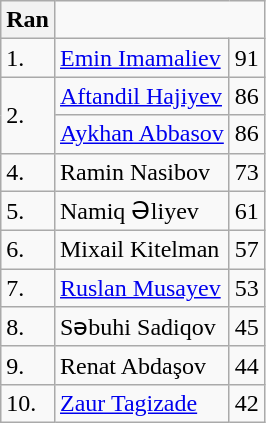<table class="wikitable">
<tr>
<th>Ran</th>
</tr>
<tr>
<td>1.</td>
<td> <a href='#'>Emin Imamaliev</a></td>
<td>91</td>
</tr>
<tr>
<td rowspan="2">2.</td>
<td> <a href='#'>Aftandil Hajiyev</a></td>
<td>86</td>
</tr>
<tr>
<td> <a href='#'>Aykhan Abbasov</a></td>
<td>86</td>
</tr>
<tr>
<td>4.</td>
<td> Ramin Nasibov</td>
<td>73</td>
</tr>
<tr>
<td>5.</td>
<td> Namiq Əliyev</td>
<td>61</td>
</tr>
<tr>
<td>6.</td>
<td> Mixail Kitelman</td>
<td>57</td>
</tr>
<tr>
<td>7.</td>
<td> <a href='#'>Ruslan Musayev</a></td>
<td>53</td>
</tr>
<tr>
<td>8.</td>
<td> Səbuhi Sadiqov</td>
<td>45</td>
</tr>
<tr>
<td>9.</td>
<td> Renat Abdaşov</td>
<td>44</td>
</tr>
<tr>
<td>10.</td>
<td> <a href='#'>Zaur Tagizade</a></td>
<td>42</td>
</tr>
</table>
